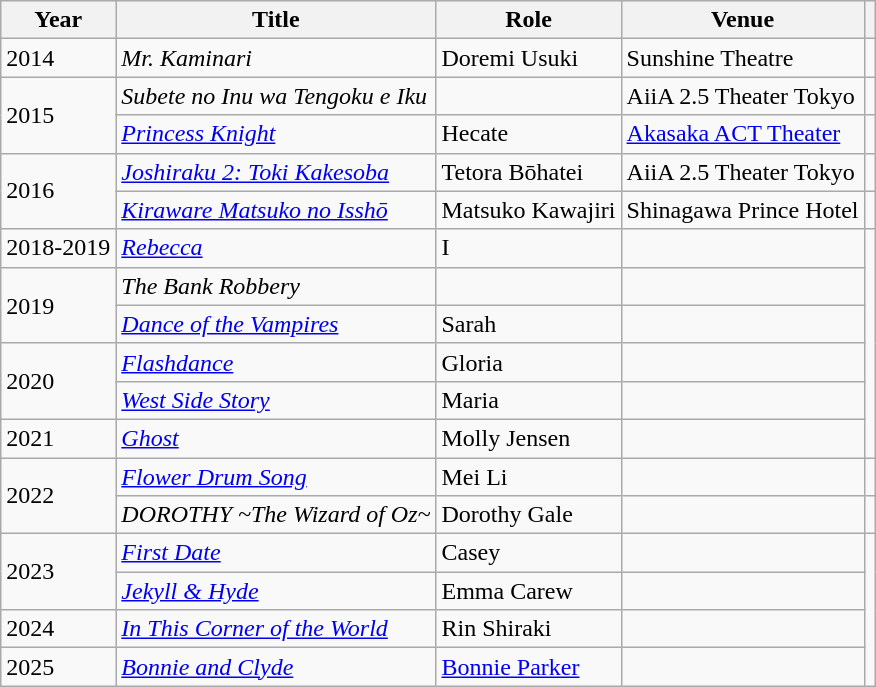<table class="wikitable">
<tr>
<th>Year</th>
<th>Title</th>
<th>Role</th>
<th>Venue</th>
<th></th>
</tr>
<tr>
<td>2014</td>
<td><em>Mr. Kaminari</em></td>
<td>Doremi Usuki</td>
<td>Sunshine Theatre</td>
<td></td>
</tr>
<tr>
<td rowspan="2">2015</td>
<td><em>Subete no Inu wa Tengoku e Iku</em></td>
<td></td>
<td>AiiA 2.5 Theater Tokyo</td>
<td></td>
</tr>
<tr>
<td><em><a href='#'>Princess Knight</a></em></td>
<td>Hecate</td>
<td><a href='#'>Akasaka ACT Theater</a></td>
<td></td>
</tr>
<tr>
<td rowspan="2">2016</td>
<td><em><a href='#'>Joshiraku 2: Toki Kakesoba</a></em></td>
<td>Tetora Bōhatei</td>
<td>AiiA 2.5 Theater Tokyo</td>
<td></td>
</tr>
<tr>
<td><em><a href='#'>Kiraware Matsuko no Isshō</a></em></td>
<td>Matsuko Kawajiri</td>
<td>Shinagawa Prince Hotel</td>
<td></td>
</tr>
<tr>
<td>2018-2019</td>
<td><em><a href='#'>Rebecca</a></em></td>
<td>I</td>
<td></td>
<td rowspan="6"></td>
</tr>
<tr>
<td rowspan="2">2019</td>
<td><em>The Bank Robbery</em></td>
<td></td>
<td></td>
</tr>
<tr>
<td><em><a href='#'>Dance of the Vampires</a></em></td>
<td>Sarah</td>
<td></td>
</tr>
<tr>
<td rowspan="2">2020</td>
<td><a href='#'><em>Flashdance</em></a></td>
<td>Gloria</td>
<td></td>
</tr>
<tr>
<td><em><a href='#'>West Side Story</a></em></td>
<td>Maria</td>
<td></td>
</tr>
<tr>
<td>2021</td>
<td><em><a href='#'>Ghost</a></em></td>
<td>Molly Jensen</td>
<td></td>
</tr>
<tr>
<td rowspan="2">2022</td>
<td><em><a href='#'>Flower Drum Song</a></em></td>
<td>Mei Li</td>
<td></td>
</tr>
<tr>
<td><em>DOROTHY ~The Wizard of Oz~</em></td>
<td>Dorothy Gale</td>
<td></td>
<td></td>
</tr>
<tr>
<td rowspan="2">2023</td>
<td><em><a href='#'>First Date</a></em></td>
<td>Casey</td>
<td></td>
</tr>
<tr>
<td><em><a href='#'>Jekyll & Hyde</a></em></td>
<td>Emma Carew</td>
<td></td>
</tr>
<tr>
<td>2024</td>
<td><em><a href='#'>In This Corner of the World</a></em></td>
<td>Rin Shiraki</td>
<td></td>
</tr>
<tr>
<td>2025</td>
<td><em><a href='#'>Bonnie and Clyde</a></em></td>
<td><a href='#'>Bonnie Parker</a></td>
<td></td>
</tr>
</table>
